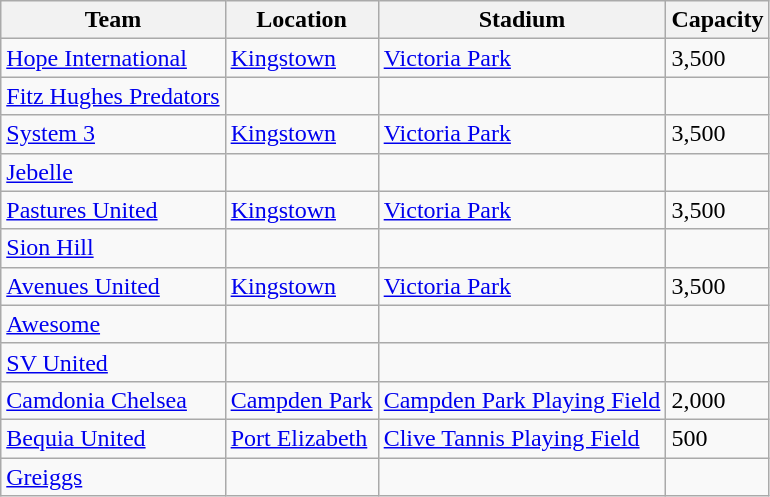<table class="wikitable sortable">
<tr>
<th>Team</th>
<th>Location</th>
<th>Stadium</th>
<th>Capacity</th>
</tr>
<tr>
<td><a href='#'>Hope International</a></td>
<td><a href='#'>Kingstown</a></td>
<td><a href='#'>Victoria Park</a></td>
<td>3,500</td>
</tr>
<tr>
<td><a href='#'>Fitz Hughes Predators</a></td>
<td></td>
<td></td>
<td></td>
</tr>
<tr>
<td><a href='#'>System 3</a></td>
<td><a href='#'>Kingstown</a></td>
<td><a href='#'>Victoria Park</a></td>
<td>3,500</td>
</tr>
<tr>
<td><a href='#'>Jebelle</a></td>
<td></td>
<td></td>
<td></td>
</tr>
<tr>
<td><a href='#'>Pastures United</a></td>
<td><a href='#'>Kingstown</a></td>
<td><a href='#'>Victoria Park</a></td>
<td>3,500</td>
</tr>
<tr>
<td><a href='#'>Sion Hill</a></td>
<td></td>
<td></td>
<td></td>
</tr>
<tr>
<td><a href='#'>Avenues United</a></td>
<td><a href='#'>Kingstown</a></td>
<td><a href='#'>Victoria Park</a></td>
<td>3,500</td>
</tr>
<tr>
<td><a href='#'>Awesome</a></td>
<td></td>
<td></td>
<td></td>
</tr>
<tr>
<td><a href='#'>SV United</a></td>
<td></td>
<td></td>
<td></td>
</tr>
<tr>
<td><a href='#'>Camdonia Chelsea</a></td>
<td><a href='#'>Campden Park</a></td>
<td><a href='#'>Campden Park Playing Field</a></td>
<td>2,000</td>
</tr>
<tr>
<td><a href='#'>Bequia United</a></td>
<td><a href='#'>Port Elizabeth</a></td>
<td><a href='#'>Clive Tannis Playing Field</a></td>
<td>500</td>
</tr>
<tr>
<td><a href='#'>Greiggs</a></td>
<td></td>
<td></td>
<td></td>
</tr>
</table>
